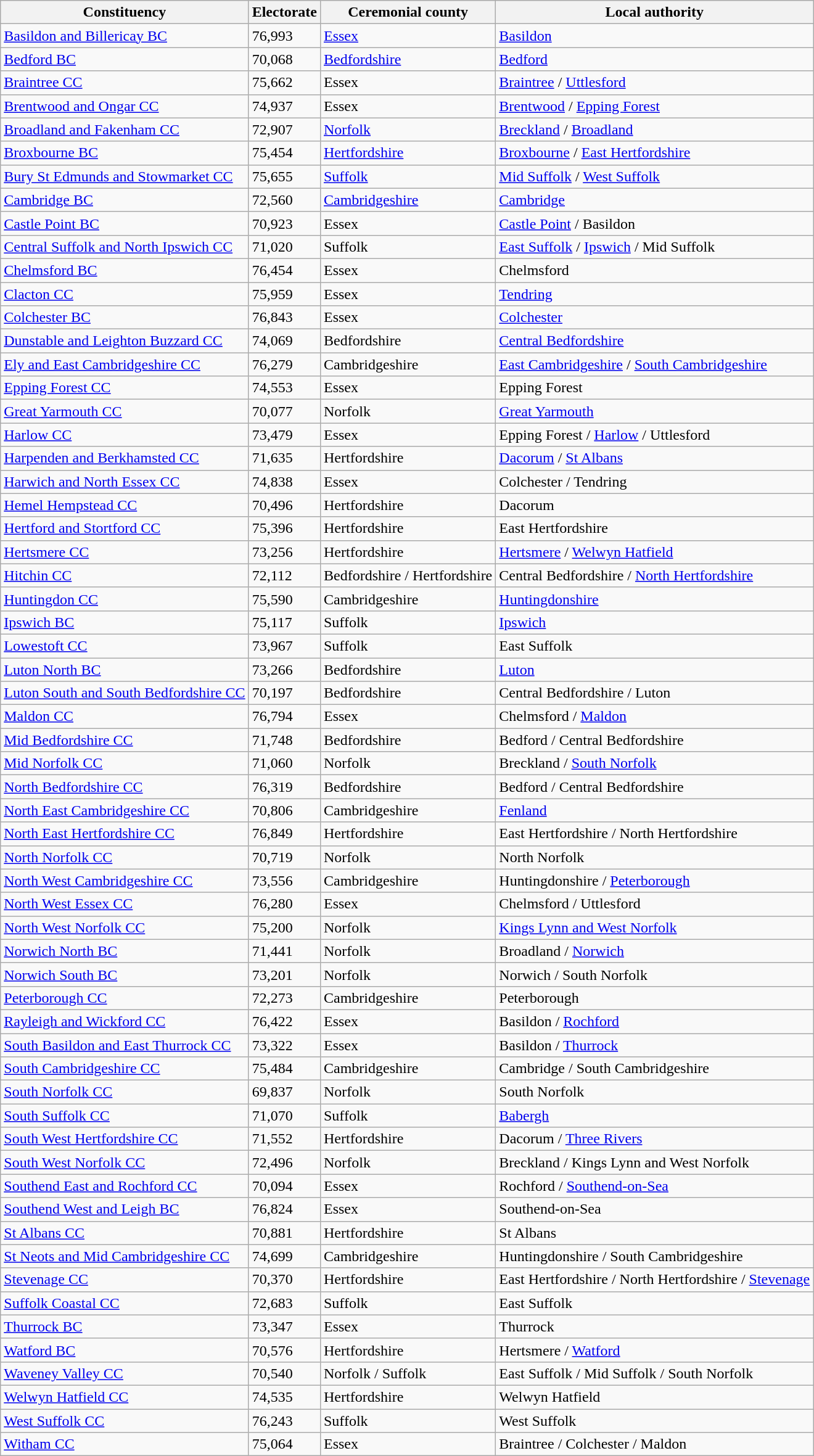<table class="wikitable sortable">
<tr>
<th>Constituency</th>
<th>Electorate</th>
<th>Ceremonial county</th>
<th>Local authority</th>
</tr>
<tr>
<td><a href='#'>Basildon and Billericay BC</a></td>
<td>76,993</td>
<td><a href='#'>Essex</a></td>
<td><a href='#'>Basildon</a></td>
</tr>
<tr>
<td><a href='#'>Bedford BC</a></td>
<td>70,068</td>
<td><a href='#'>Bedfordshire</a></td>
<td><a href='#'>Bedford</a></td>
</tr>
<tr>
<td><a href='#'>Braintree CC</a></td>
<td>75,662</td>
<td>Essex</td>
<td><a href='#'>Braintree</a> / <a href='#'>Uttlesford</a></td>
</tr>
<tr>
<td><a href='#'>Brentwood and Ongar CC</a></td>
<td>74,937</td>
<td>Essex</td>
<td><a href='#'>Brentwood</a> / <a href='#'>Epping Forest</a></td>
</tr>
<tr>
<td><a href='#'>Broadland and Fakenham CC</a></td>
<td>72,907</td>
<td><a href='#'>Norfolk</a></td>
<td><a href='#'>Breckland</a> / <a href='#'>Broadland</a></td>
</tr>
<tr>
<td><a href='#'>Broxbourne BC</a></td>
<td>75,454</td>
<td><a href='#'>Hertfordshire</a></td>
<td><a href='#'>Broxbourne</a> / <a href='#'>East Hertfordshire</a></td>
</tr>
<tr>
<td><a href='#'>Bury St Edmunds and Stowmarket CC</a></td>
<td>75,655</td>
<td><a href='#'>Suffolk</a></td>
<td><a href='#'>Mid Suffolk</a> / <a href='#'>West Suffolk</a></td>
</tr>
<tr>
<td><a href='#'>Cambridge BC</a></td>
<td>72,560</td>
<td><a href='#'>Cambridgeshire</a></td>
<td><a href='#'>Cambridge</a></td>
</tr>
<tr>
<td><a href='#'>Castle Point BC</a></td>
<td>70,923</td>
<td>Essex</td>
<td><a href='#'>Castle Point</a> / Basildon</td>
</tr>
<tr>
<td><a href='#'>Central Suffolk and North Ipswich CC</a></td>
<td>71,020</td>
<td>Suffolk</td>
<td><a href='#'>East Suffolk</a> / <a href='#'>Ipswich</a> / Mid Suffolk</td>
</tr>
<tr>
<td><a href='#'>Chelmsford BC</a></td>
<td>76,454</td>
<td>Essex</td>
<td>Chelmsford</td>
</tr>
<tr>
<td><a href='#'>Clacton CC</a></td>
<td>75,959</td>
<td>Essex</td>
<td><a href='#'>Tendring</a></td>
</tr>
<tr>
<td><a href='#'>Colchester BC</a></td>
<td>76,843</td>
<td>Essex</td>
<td><a href='#'>Colchester</a></td>
</tr>
<tr>
<td><a href='#'>Dunstable and Leighton Buzzard CC</a></td>
<td>74,069</td>
<td>Bedfordshire</td>
<td><a href='#'>Central Bedfordshire</a></td>
</tr>
<tr>
<td><a href='#'>Ely and East Cambridgeshire CC</a></td>
<td>76,279</td>
<td>Cambridgeshire</td>
<td><a href='#'>East Cambridgeshire</a> / <a href='#'>South Cambridgeshire</a></td>
</tr>
<tr>
<td><a href='#'>Epping Forest CC</a></td>
<td>74,553</td>
<td>Essex</td>
<td>Epping Forest</td>
</tr>
<tr>
<td><a href='#'>Great Yarmouth CC</a></td>
<td>70,077</td>
<td>Norfolk</td>
<td><a href='#'>Great Yarmouth</a></td>
</tr>
<tr>
<td><a href='#'>Harlow CC</a></td>
<td>73,479</td>
<td>Essex</td>
<td>Epping Forest / <a href='#'>Harlow</a> / Uttlesford</td>
</tr>
<tr>
<td><a href='#'>Harpenden and Berkhamsted CC</a></td>
<td>71,635</td>
<td>Hertfordshire</td>
<td><a href='#'>Dacorum</a> / <a href='#'>St Albans</a></td>
</tr>
<tr>
<td><a href='#'>Harwich and North Essex CC</a></td>
<td>74,838</td>
<td>Essex</td>
<td>Colchester / Tendring</td>
</tr>
<tr>
<td><a href='#'>Hemel Hempstead CC</a></td>
<td>70,496</td>
<td>Hertfordshire</td>
<td>Dacorum</td>
</tr>
<tr>
<td><a href='#'>Hertford and Stortford CC</a></td>
<td>75,396</td>
<td>Hertfordshire</td>
<td>East Hertfordshire</td>
</tr>
<tr>
<td><a href='#'>Hertsmere CC</a></td>
<td>73,256</td>
<td>Hertfordshire</td>
<td><a href='#'>Hertsmere</a> / <a href='#'>Welwyn Hatfield</a></td>
</tr>
<tr>
<td><a href='#'>Hitchin CC</a></td>
<td>72,112</td>
<td>Bedfordshire / Hertfordshire</td>
<td>Central Bedfordshire / <a href='#'>North Hertfordshire</a></td>
</tr>
<tr>
<td><a href='#'>Huntingdon CC</a></td>
<td>75,590</td>
<td>Cambridgeshire</td>
<td><a href='#'>Huntingdonshire</a></td>
</tr>
<tr>
<td><a href='#'>Ipswich BC</a></td>
<td>75,117</td>
<td>Suffolk</td>
<td><a href='#'>Ipswich</a></td>
</tr>
<tr>
<td><a href='#'>Lowestoft CC</a></td>
<td>73,967</td>
<td>Suffolk</td>
<td>East Suffolk</td>
</tr>
<tr>
<td><a href='#'>Luton North BC</a></td>
<td>73,266</td>
<td>Bedfordshire</td>
<td><a href='#'>Luton</a></td>
</tr>
<tr>
<td><a href='#'>Luton South and South Bedfordshire CC</a></td>
<td>70,197</td>
<td>Bedfordshire</td>
<td>Central Bedfordshire / Luton</td>
</tr>
<tr>
<td><a href='#'>Maldon CC</a></td>
<td>76,794</td>
<td>Essex</td>
<td>Chelmsford / <a href='#'>Maldon</a></td>
</tr>
<tr>
<td><a href='#'>Mid Bedfordshire CC</a></td>
<td>71,748</td>
<td>Bedfordshire</td>
<td>Bedford / Central Bedfordshire</td>
</tr>
<tr>
<td><a href='#'>Mid Norfolk CC</a></td>
<td>71,060</td>
<td>Norfolk</td>
<td>Breckland / <a href='#'>South Norfolk</a></td>
</tr>
<tr>
<td><a href='#'>North Bedfordshire CC</a></td>
<td>76,319</td>
<td>Bedfordshire</td>
<td>Bedford / Central Bedfordshire</td>
</tr>
<tr>
<td><a href='#'>North East Cambridgeshire CC</a></td>
<td>70,806</td>
<td>Cambridgeshire</td>
<td><a href='#'>Fenland</a></td>
</tr>
<tr>
<td><a href='#'>North East Hertfordshire CC</a></td>
<td>76,849</td>
<td>Hertfordshire</td>
<td>East Hertfordshire / North Hertfordshire</td>
</tr>
<tr>
<td><a href='#'>North Norfolk CC</a></td>
<td>70,719</td>
<td>Norfolk</td>
<td>North Norfolk</td>
</tr>
<tr>
<td><a href='#'>North West Cambridgeshire CC</a></td>
<td>73,556</td>
<td>Cambridgeshire</td>
<td>Huntingdonshire / <a href='#'>Peterborough</a></td>
</tr>
<tr>
<td><a href='#'>North West Essex CC</a></td>
<td>76,280</td>
<td>Essex</td>
<td>Chelmsford / Uttlesford</td>
</tr>
<tr>
<td><a href='#'>North West Norfolk CC</a></td>
<td>75,200</td>
<td>Norfolk</td>
<td><a href='#'>Kings Lynn and West Norfolk</a></td>
</tr>
<tr>
<td><a href='#'>Norwich North BC</a></td>
<td>71,441</td>
<td>Norfolk</td>
<td>Broadland / <a href='#'>Norwich</a></td>
</tr>
<tr>
<td><a href='#'>Norwich South BC</a></td>
<td>73,201</td>
<td>Norfolk</td>
<td>Norwich / South Norfolk</td>
</tr>
<tr>
<td><a href='#'>Peterborough CC</a></td>
<td>72,273</td>
<td>Cambridgeshire</td>
<td>Peterborough</td>
</tr>
<tr>
<td><a href='#'>Rayleigh and Wickford CC</a></td>
<td>76,422</td>
<td>Essex</td>
<td>Basildon / <a href='#'>Rochford</a></td>
</tr>
<tr>
<td><a href='#'>South Basildon and East Thurrock CC</a></td>
<td>73,322</td>
<td>Essex</td>
<td>Basildon / <a href='#'>Thurrock</a></td>
</tr>
<tr>
<td><a href='#'>South Cambridgeshire CC</a></td>
<td>75,484</td>
<td>Cambridgeshire</td>
<td>Cambridge / South Cambridgeshire</td>
</tr>
<tr>
<td><a href='#'>South Norfolk CC</a></td>
<td>69,837</td>
<td>Norfolk</td>
<td>South Norfolk</td>
</tr>
<tr>
<td><a href='#'>South Suffolk CC</a></td>
<td>71,070</td>
<td>Suffolk</td>
<td><a href='#'>Babergh</a></td>
</tr>
<tr>
<td><a href='#'>South West Hertfordshire CC</a></td>
<td>71,552</td>
<td>Hertfordshire</td>
<td>Dacorum / <a href='#'>Three Rivers</a></td>
</tr>
<tr>
<td><a href='#'>South West Norfolk CC</a></td>
<td>72,496</td>
<td>Norfolk</td>
<td>Breckland / Kings Lynn and West Norfolk</td>
</tr>
<tr>
<td><a href='#'>Southend East and Rochford CC</a></td>
<td>70,094</td>
<td>Essex</td>
<td>Rochford / <a href='#'>Southend-on-Sea</a></td>
</tr>
<tr>
<td><a href='#'>Southend West and Leigh BC</a></td>
<td>76,824</td>
<td>Essex</td>
<td>Southend-on-Sea</td>
</tr>
<tr>
<td><a href='#'>St Albans CC</a></td>
<td>70,881</td>
<td>Hertfordshire</td>
<td>St Albans</td>
</tr>
<tr>
<td><a href='#'>St Neots and Mid Cambridgeshire CC</a></td>
<td>74,699</td>
<td>Cambridgeshire</td>
<td>Huntingdonshire / South Cambridgeshire</td>
</tr>
<tr>
<td><a href='#'>Stevenage CC</a></td>
<td>70,370</td>
<td>Hertfordshire</td>
<td>East Hertfordshire / North Hertfordshire / <a href='#'>Stevenage</a></td>
</tr>
<tr>
<td><a href='#'>Suffolk Coastal CC</a></td>
<td>72,683</td>
<td>Suffolk</td>
<td>East Suffolk</td>
</tr>
<tr>
<td><a href='#'>Thurrock BC</a></td>
<td>73,347</td>
<td>Essex</td>
<td>Thurrock</td>
</tr>
<tr>
<td><a href='#'>Watford BC</a></td>
<td>70,576</td>
<td>Hertfordshire</td>
<td>Hertsmere / <a href='#'>Watford</a></td>
</tr>
<tr>
<td><a href='#'>Waveney Valley CC</a></td>
<td>70,540</td>
<td>Norfolk / Suffolk</td>
<td>East Suffolk / Mid Suffolk / South Norfolk</td>
</tr>
<tr>
<td><a href='#'>Welwyn Hatfield CC</a></td>
<td>74,535</td>
<td>Hertfordshire</td>
<td>Welwyn Hatfield</td>
</tr>
<tr>
<td><a href='#'>West Suffolk CC</a></td>
<td>76,243</td>
<td>Suffolk</td>
<td>West Suffolk</td>
</tr>
<tr>
<td><a href='#'>Witham CC</a></td>
<td>75,064</td>
<td>Essex</td>
<td>Braintree / Colchester / Maldon</td>
</tr>
</table>
